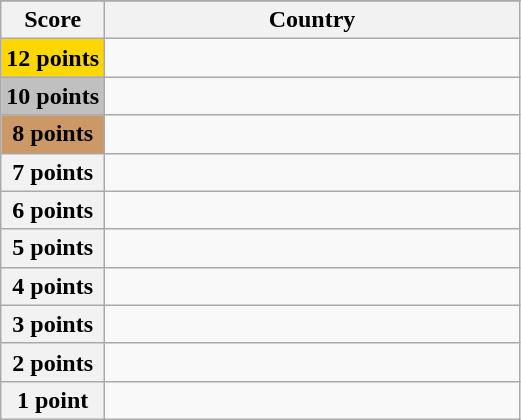<table class="wikitable">
<tr>
</tr>
<tr>
<th scope="col" width="20%">Score</th>
<th scope="col">Country</th>
</tr>
<tr>
<th scope="row" style="background:gold">12 points</th>
<td></td>
</tr>
<tr>
<th scope="row" style="background:silver">10 points</th>
<td></td>
</tr>
<tr>
<th scope="row" style="background:#CC9966">8 points</th>
<td></td>
</tr>
<tr>
<th scope="row">7 points</th>
<td></td>
</tr>
<tr>
<th scope="row">6 points</th>
<td></td>
</tr>
<tr>
<th scope="row">5 points</th>
<td></td>
</tr>
<tr>
<th scope="row">4 points</th>
<td></td>
</tr>
<tr>
<th scope="row">3 points</th>
<td></td>
</tr>
<tr>
<th scope="row">2 points</th>
<td></td>
</tr>
<tr>
<th scope="row">1 point</th>
<td></td>
</tr>
</table>
